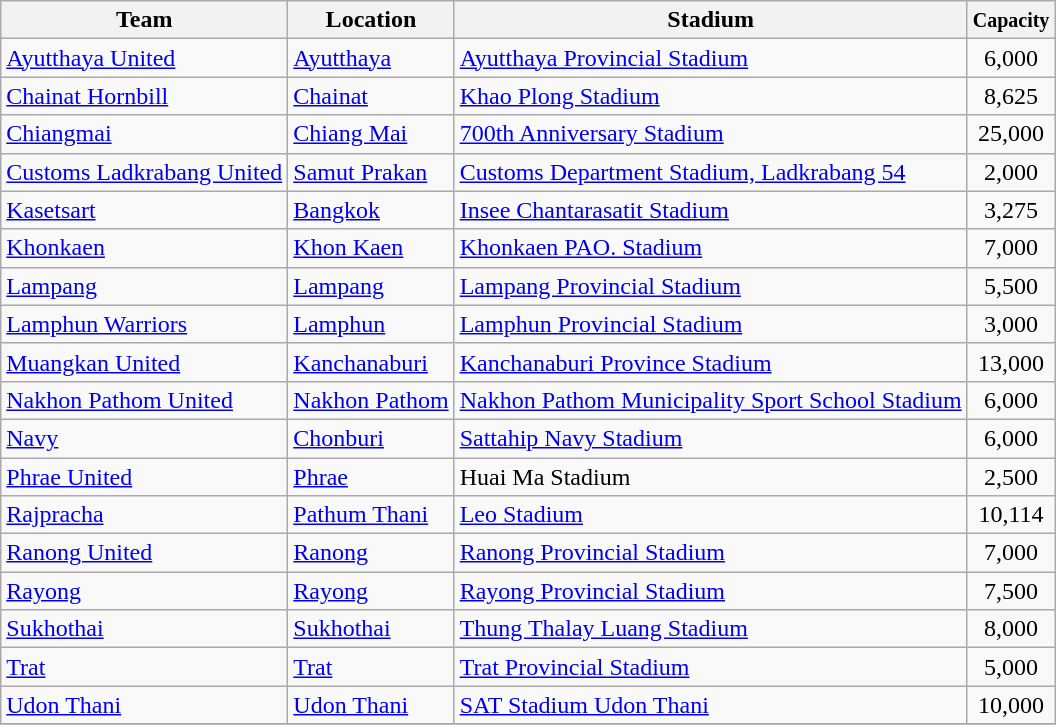<table class="wikitable sortable">
<tr>
<th>Team</th>
<th>Location</th>
<th>Stadium</th>
<th><small>Capacity</small></th>
</tr>
<tr>
<td><a href='#'>Ayutthaya United</a></td>
<td><a href='#'>Ayutthaya</a></td>
<td><a href='#'>Ayutthaya Provincial Stadium</a></td>
<td align="center">6,000</td>
</tr>
<tr>
<td><a href='#'>Chainat Hornbill</a></td>
<td><a href='#'>Chainat</a></td>
<td><a href='#'>Khao Plong Stadium</a></td>
<td align="center">8,625</td>
</tr>
<tr>
<td><a href='#'>Chiangmai</a></td>
<td><a href='#'>Chiang Mai</a></td>
<td><a href='#'>700th Anniversary Stadium</a></td>
<td align="center">25,000</td>
</tr>
<tr>
<td><a href='#'>Customs Ladkrabang United</a></td>
<td><a href='#'>Samut Prakan</a></td>
<td><a href='#'>Customs Department Stadium, Ladkrabang 54</a></td>
<td align="center">2,000</td>
</tr>
<tr>
<td><a href='#'>Kasetsart</a></td>
<td><a href='#'>Bangkok</a></td>
<td><a href='#'>Insee Chantarasatit Stadium</a></td>
<td align="center">3,275</td>
</tr>
<tr>
<td><a href='#'>Khonkaen</a></td>
<td><a href='#'>Khon Kaen</a></td>
<td><a href='#'>Khonkaen PAO. Stadium</a></td>
<td align="center">7,000</td>
</tr>
<tr>
<td><a href='#'>Lampang</a></td>
<td><a href='#'>Lampang</a></td>
<td><a href='#'>Lampang Provincial Stadium</a></td>
<td align="center">5,500</td>
</tr>
<tr>
<td><a href='#'>Lamphun Warriors</a></td>
<td><a href='#'>Lamphun</a> </td>
<td><a href='#'>Lamphun Provincial Stadium</a></td>
<td align="center">3,000</td>
</tr>
<tr>
<td><a href='#'>Muangkan United</a></td>
<td><a href='#'>Kanchanaburi</a> </td>
<td><a href='#'>Kanchanaburi Province Stadium</a></td>
<td align="center">13,000</td>
</tr>
<tr>
<td><a href='#'>Nakhon Pathom United</a></td>
<td><a href='#'>Nakhon Pathom</a></td>
<td><a href='#'>Nakhon Pathom Municipality Sport School Stadium</a></td>
<td align="center">6,000</td>
</tr>
<tr>
<td><a href='#'>Navy</a></td>
<td><a href='#'>Chonburi</a></td>
<td><a href='#'>Sattahip Navy Stadium</a></td>
<td align="center">6,000</td>
</tr>
<tr>
<td><a href='#'>Phrae United</a></td>
<td><a href='#'>Phrae</a></td>
<td>Huai Ma Stadium</td>
<td align="center">2,500</td>
</tr>
<tr>
<td><a href='#'>Rajpracha</a></td>
<td><a href='#'>Pathum Thani</a> </td>
<td><a href='#'>Leo Stadium</a></td>
<td align="center">10,114</td>
</tr>
<tr>
<td><a href='#'>Ranong United</a></td>
<td><a href='#'>Ranong</a></td>
<td><a href='#'>Ranong Provincial Stadium</a></td>
<td align="center">7,000</td>
</tr>
<tr>
<td><a href='#'>Rayong</a></td>
<td><a href='#'>Rayong</a></td>
<td><a href='#'>Rayong Provincial Stadium</a></td>
<td align="center">7,500</td>
</tr>
<tr>
<td><a href='#'>Sukhothai</a></td>
<td><a href='#'>Sukhothai</a></td>
<td><a href='#'>Thung Thalay Luang Stadium</a></td>
<td align="center">8,000</td>
</tr>
<tr>
<td><a href='#'>Trat</a></td>
<td><a href='#'>Trat</a></td>
<td><a href='#'>Trat Provincial Stadium</a></td>
<td align="center">5,000</td>
</tr>
<tr>
<td><a href='#'>Udon Thani</a></td>
<td><a href='#'>Udon Thani</a></td>
<td><a href='#'>SAT Stadium Udon Thani</a></td>
<td align="center">10,000</td>
</tr>
<tr>
</tr>
</table>
